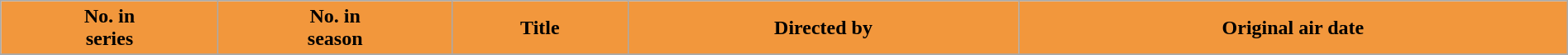<table class="wikitable plainrowheaders" style="width: 100%; margin: auto;">
<tr>
<th scope="col" style="background:#F2973C; color:#000;">No. in<br>series</th>
<th scope="col" style="background:#F2973C; color:#000;">No. in<br>season</th>
<th scope="col" style="background:#F2973C; color:#000;">Title</th>
<th scope="col" style="background:#F2973C; color:#000;">Directed by</th>
<th scope="col" style="background:#F2973C; color:#000;">Original air date</th>
</tr>
<tr>
</tr>
</table>
